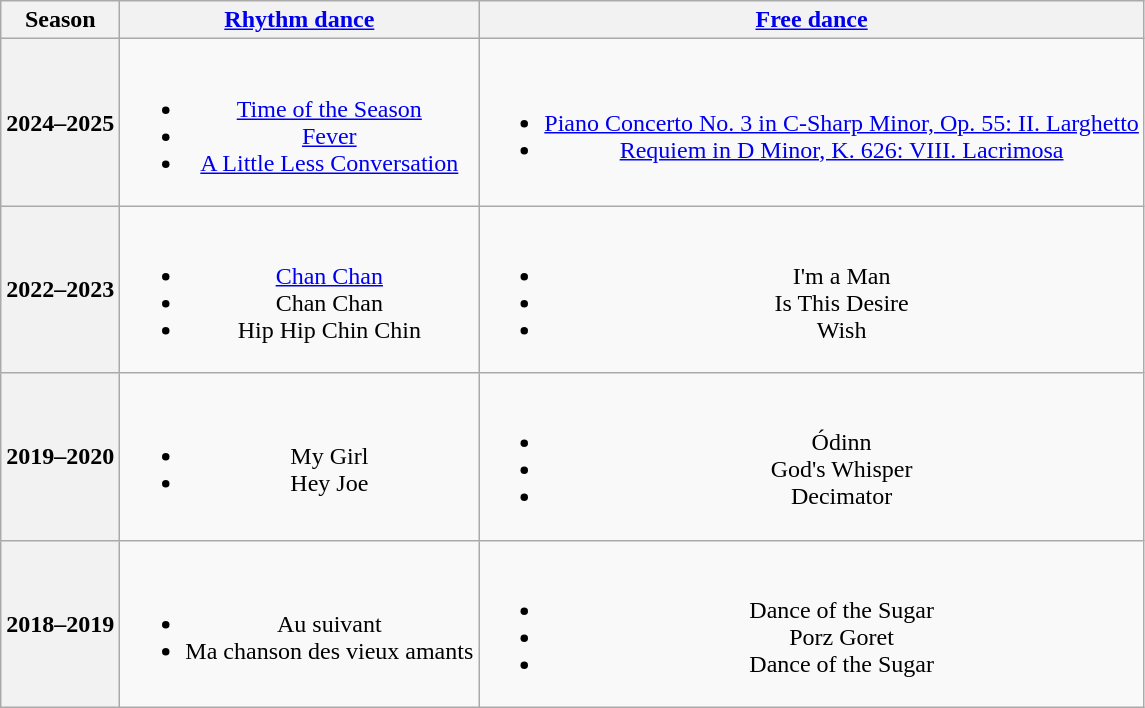<table class=wikitable style=text-align:center>
<tr>
<th>Season</th>
<th><a href='#'>Rhythm dance</a></th>
<th><a href='#'>Free dance</a></th>
</tr>
<tr>
<th>2024–2025 <br> </th>
<td><br><ul><li><a href='#'>Time of the Season</a> <br> </li><li><a href='#'>Fever</a></li><li><a href='#'>A Little Less Conversation</a> <br> </li></ul></td>
<td><br><ul><li><a href='#'>Piano Concerto No. 3 in C-Sharp Minor, Op. 55: II. Larghetto</a> <br> </li><li><a href='#'>Requiem in D Minor, K. 626: VIII. Lacrimosa</a> <br> </li></ul></td>
</tr>
<tr>
<th>2022–2023 <br> </th>
<td><br><ul><li> <a href='#'>Chan Chan</a> <br></li><li> Chan Chan <br></li><li> Hip Hip Chin Chin <br></li></ul></td>
<td><br><ul><li>I'm a Man <br></li><li>Is This Desire <br></li><li>Wish <br></li></ul></td>
</tr>
<tr>
<th>2019–2020 <br> </th>
<td><br><ul><li> My Girl</li><li> Hey Joe <br></li></ul></td>
<td><br><ul><li>Ódinn <br></li><li>God's Whisper <br></li><li>Decimator <br></li></ul></td>
</tr>
<tr>
<th>2018–2019 <br> </th>
<td><br><ul><li> Au suivant <br></li><li> Ma chanson des vieux amants <br></li></ul></td>
<td><br><ul><li>Dance of the Sugar</li><li>Porz Goret <br></li><li>Dance of the Sugar <br></li></ul></td>
</tr>
</table>
